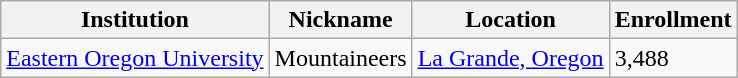<table class="wikitable">
<tr>
<th>Institution</th>
<th>Nickname</th>
<th>Location</th>
<th>Enrollment</th>
</tr>
<tr>
<td><a href='#'>Eastern Oregon University</a></td>
<td>Mountaineers</td>
<td><a href='#'>La Grande, Oregon</a></td>
<td>3,488</td>
</tr>
</table>
